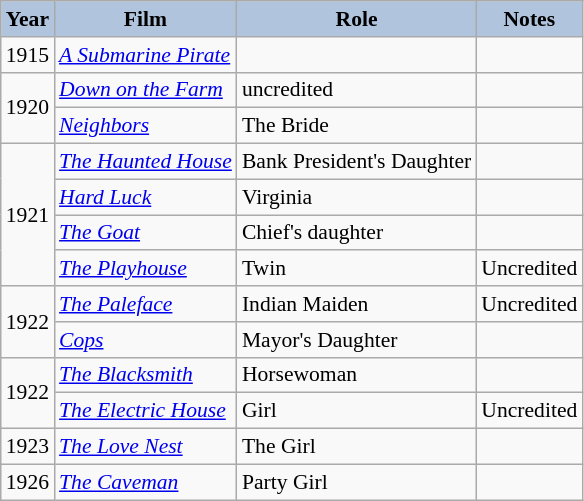<table class="wikitable" style="font-size:90%;">
<tr>
<th style="background:#B0C4DE;">Year</th>
<th style="background:#B0C4DE;">Film</th>
<th style="background:#B0C4DE;">Role</th>
<th style="background:#B0C4DE;">Notes</th>
</tr>
<tr>
<td>1915</td>
<td><em><a href='#'>A Submarine Pirate</a></em></td>
<td></td>
<td></td>
</tr>
<tr>
<td rowspan=2>1920</td>
<td><em><a href='#'>Down on the Farm</a></em></td>
<td>uncredited</td>
<td></td>
</tr>
<tr>
<td><em><a href='#'>Neighbors</a></em></td>
<td>The Bride</td>
<td></td>
</tr>
<tr>
<td rowspan=4>1921</td>
<td><em><a href='#'>The Haunted House</a></em></td>
<td>Bank President's Daughter</td>
<td></td>
</tr>
<tr>
<td><em><a href='#'>Hard Luck</a></em></td>
<td>Virginia</td>
<td></td>
</tr>
<tr>
<td><em><a href='#'>The Goat</a></em></td>
<td>Chief's daughter</td>
<td></td>
</tr>
<tr>
<td><em><a href='#'>The Playhouse</a></em></td>
<td>Twin</td>
<td>Uncredited</td>
</tr>
<tr>
<td rowspan=2>1922</td>
<td><em><a href='#'>The Paleface</a></em></td>
<td>Indian Maiden</td>
<td>Uncredited</td>
</tr>
<tr>
<td><em><a href='#'>Cops</a></em></td>
<td>Mayor's Daughter</td>
<td></td>
</tr>
<tr>
<td rowspan=2>1922</td>
<td><em><a href='#'>The Blacksmith</a></em></td>
<td>Horsewoman</td>
<td></td>
</tr>
<tr>
<td><em><a href='#'>The Electric House</a></em></td>
<td>Girl</td>
<td>Uncredited</td>
</tr>
<tr>
<td>1923</td>
<td><em><a href='#'>The Love Nest</a></em></td>
<td>The Girl</td>
<td></td>
</tr>
<tr>
<td>1926</td>
<td><em><a href='#'>The Caveman</a></em></td>
<td>Party Girl</td>
<td></td>
</tr>
</table>
